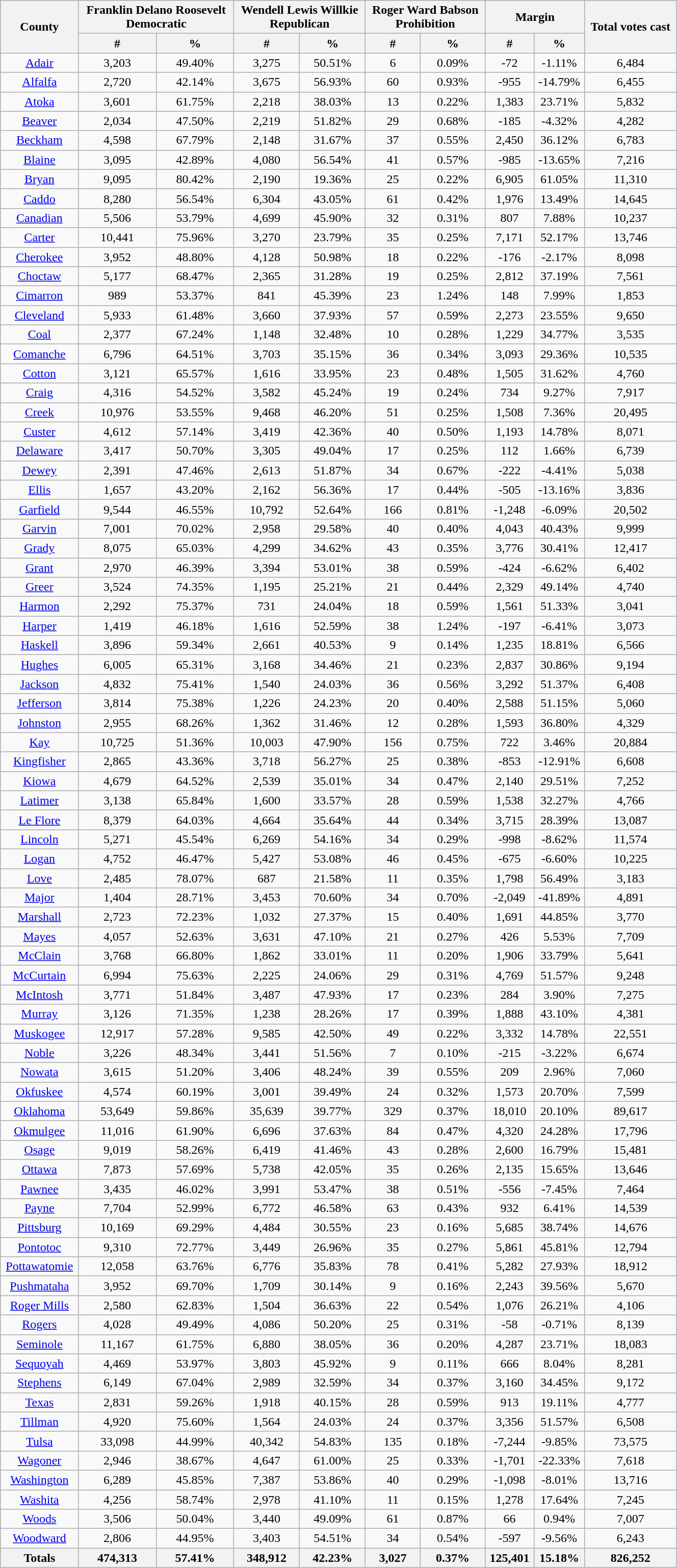<table width="70%" class="wikitable sortable">
<tr>
<th rowspan="2">County</th>
<th colspan="2">Franklin Delano Roosevelt<br>Democratic</th>
<th colspan="2">Wendell Lewis Willkie<br>Republican</th>
<th colspan="2">Roger Ward Babson<br>Prohibition</th>
<th colspan="2">Margin</th>
<th rowspan="2">Total votes cast</th>
</tr>
<tr bgcolor="lightgrey">
<th>#</th>
<th>%</th>
<th>#</th>
<th>%</th>
<th>#</th>
<th>%</th>
<th>#</th>
<th>%</th>
</tr>
<tr style="text-align:center;">
<td><a href='#'>Adair</a></td>
<td>3,203</td>
<td>49.40%</td>
<td>3,275</td>
<td>50.51%</td>
<td>6</td>
<td>0.09%</td>
<td>-72</td>
<td>-1.11%</td>
<td>6,484</td>
</tr>
<tr style="text-align:center;">
<td><a href='#'>Alfalfa</a></td>
<td>2,720</td>
<td>42.14%</td>
<td>3,675</td>
<td>56.93%</td>
<td>60</td>
<td>0.93%</td>
<td>-955</td>
<td>-14.79%</td>
<td>6,455</td>
</tr>
<tr style="text-align:center;">
<td><a href='#'>Atoka</a></td>
<td>3,601</td>
<td>61.75%</td>
<td>2,218</td>
<td>38.03%</td>
<td>13</td>
<td>0.22%</td>
<td>1,383</td>
<td>23.71%</td>
<td>5,832</td>
</tr>
<tr style="text-align:center;">
<td><a href='#'>Beaver</a></td>
<td>2,034</td>
<td>47.50%</td>
<td>2,219</td>
<td>51.82%</td>
<td>29</td>
<td>0.68%</td>
<td>-185</td>
<td>-4.32%</td>
<td>4,282</td>
</tr>
<tr style="text-align:center;">
<td><a href='#'>Beckham</a></td>
<td>4,598</td>
<td>67.79%</td>
<td>2,148</td>
<td>31.67%</td>
<td>37</td>
<td>0.55%</td>
<td>2,450</td>
<td>36.12%</td>
<td>6,783</td>
</tr>
<tr style="text-align:center;">
<td><a href='#'>Blaine</a></td>
<td>3,095</td>
<td>42.89%</td>
<td>4,080</td>
<td>56.54%</td>
<td>41</td>
<td>0.57%</td>
<td>-985</td>
<td>-13.65%</td>
<td>7,216</td>
</tr>
<tr style="text-align:center;">
<td><a href='#'>Bryan</a></td>
<td>9,095</td>
<td>80.42%</td>
<td>2,190</td>
<td>19.36%</td>
<td>25</td>
<td>0.22%</td>
<td>6,905</td>
<td>61.05%</td>
<td>11,310</td>
</tr>
<tr style="text-align:center;">
<td><a href='#'>Caddo</a></td>
<td>8,280</td>
<td>56.54%</td>
<td>6,304</td>
<td>43.05%</td>
<td>61</td>
<td>0.42%</td>
<td>1,976</td>
<td>13.49%</td>
<td>14,645</td>
</tr>
<tr style="text-align:center;">
<td><a href='#'>Canadian</a></td>
<td>5,506</td>
<td>53.79%</td>
<td>4,699</td>
<td>45.90%</td>
<td>32</td>
<td>0.31%</td>
<td>807</td>
<td>7.88%</td>
<td>10,237</td>
</tr>
<tr style="text-align:center;">
<td><a href='#'>Carter</a></td>
<td>10,441</td>
<td>75.96%</td>
<td>3,270</td>
<td>23.79%</td>
<td>35</td>
<td>0.25%</td>
<td>7,171</td>
<td>52.17%</td>
<td>13,746</td>
</tr>
<tr style="text-align:center;">
<td><a href='#'>Cherokee</a></td>
<td>3,952</td>
<td>48.80%</td>
<td>4,128</td>
<td>50.98%</td>
<td>18</td>
<td>0.22%</td>
<td>-176</td>
<td>-2.17%</td>
<td>8,098</td>
</tr>
<tr style="text-align:center;">
<td><a href='#'>Choctaw</a></td>
<td>5,177</td>
<td>68.47%</td>
<td>2,365</td>
<td>31.28%</td>
<td>19</td>
<td>0.25%</td>
<td>2,812</td>
<td>37.19%</td>
<td>7,561</td>
</tr>
<tr style="text-align:center;">
<td><a href='#'>Cimarron</a></td>
<td>989</td>
<td>53.37%</td>
<td>841</td>
<td>45.39%</td>
<td>23</td>
<td>1.24%</td>
<td>148</td>
<td>7.99%</td>
<td>1,853</td>
</tr>
<tr style="text-align:center;">
<td><a href='#'>Cleveland</a></td>
<td>5,933</td>
<td>61.48%</td>
<td>3,660</td>
<td>37.93%</td>
<td>57</td>
<td>0.59%</td>
<td>2,273</td>
<td>23.55%</td>
<td>9,650</td>
</tr>
<tr style="text-align:center;">
<td><a href='#'>Coal</a></td>
<td>2,377</td>
<td>67.24%</td>
<td>1,148</td>
<td>32.48%</td>
<td>10</td>
<td>0.28%</td>
<td>1,229</td>
<td>34.77%</td>
<td>3,535</td>
</tr>
<tr style="text-align:center;">
<td><a href='#'>Comanche</a></td>
<td>6,796</td>
<td>64.51%</td>
<td>3,703</td>
<td>35.15%</td>
<td>36</td>
<td>0.34%</td>
<td>3,093</td>
<td>29.36%</td>
<td>10,535</td>
</tr>
<tr style="text-align:center;">
<td><a href='#'>Cotton</a></td>
<td>3,121</td>
<td>65.57%</td>
<td>1,616</td>
<td>33.95%</td>
<td>23</td>
<td>0.48%</td>
<td>1,505</td>
<td>31.62%</td>
<td>4,760</td>
</tr>
<tr style="text-align:center;">
<td><a href='#'>Craig</a></td>
<td>4,316</td>
<td>54.52%</td>
<td>3,582</td>
<td>45.24%</td>
<td>19</td>
<td>0.24%</td>
<td>734</td>
<td>9.27%</td>
<td>7,917</td>
</tr>
<tr style="text-align:center;">
<td><a href='#'>Creek</a></td>
<td>10,976</td>
<td>53.55%</td>
<td>9,468</td>
<td>46.20%</td>
<td>51</td>
<td>0.25%</td>
<td>1,508</td>
<td>7.36%</td>
<td>20,495</td>
</tr>
<tr style="text-align:center;">
<td><a href='#'>Custer</a></td>
<td>4,612</td>
<td>57.14%</td>
<td>3,419</td>
<td>42.36%</td>
<td>40</td>
<td>0.50%</td>
<td>1,193</td>
<td>14.78%</td>
<td>8,071</td>
</tr>
<tr style="text-align:center;">
<td><a href='#'>Delaware</a></td>
<td>3,417</td>
<td>50.70%</td>
<td>3,305</td>
<td>49.04%</td>
<td>17</td>
<td>0.25%</td>
<td>112</td>
<td>1.66%</td>
<td>6,739</td>
</tr>
<tr style="text-align:center;">
<td><a href='#'>Dewey</a></td>
<td>2,391</td>
<td>47.46%</td>
<td>2,613</td>
<td>51.87%</td>
<td>34</td>
<td>0.67%</td>
<td>-222</td>
<td>-4.41%</td>
<td>5,038</td>
</tr>
<tr style="text-align:center;">
<td><a href='#'>Ellis</a></td>
<td>1,657</td>
<td>43.20%</td>
<td>2,162</td>
<td>56.36%</td>
<td>17</td>
<td>0.44%</td>
<td>-505</td>
<td>-13.16%</td>
<td>3,836</td>
</tr>
<tr style="text-align:center;">
<td><a href='#'>Garfield</a></td>
<td>9,544</td>
<td>46.55%</td>
<td>10,792</td>
<td>52.64%</td>
<td>166</td>
<td>0.81%</td>
<td>-1,248</td>
<td>-6.09%</td>
<td>20,502</td>
</tr>
<tr style="text-align:center;">
<td><a href='#'>Garvin</a></td>
<td>7,001</td>
<td>70.02%</td>
<td>2,958</td>
<td>29.58%</td>
<td>40</td>
<td>0.40%</td>
<td>4,043</td>
<td>40.43%</td>
<td>9,999</td>
</tr>
<tr style="text-align:center;">
<td><a href='#'>Grady</a></td>
<td>8,075</td>
<td>65.03%</td>
<td>4,299</td>
<td>34.62%</td>
<td>43</td>
<td>0.35%</td>
<td>3,776</td>
<td>30.41%</td>
<td>12,417</td>
</tr>
<tr style="text-align:center;">
<td><a href='#'>Grant</a></td>
<td>2,970</td>
<td>46.39%</td>
<td>3,394</td>
<td>53.01%</td>
<td>38</td>
<td>0.59%</td>
<td>-424</td>
<td>-6.62%</td>
<td>6,402</td>
</tr>
<tr style="text-align:center;">
<td><a href='#'>Greer</a></td>
<td>3,524</td>
<td>74.35%</td>
<td>1,195</td>
<td>25.21%</td>
<td>21</td>
<td>0.44%</td>
<td>2,329</td>
<td>49.14%</td>
<td>4,740</td>
</tr>
<tr style="text-align:center;">
<td><a href='#'>Harmon</a></td>
<td>2,292</td>
<td>75.37%</td>
<td>731</td>
<td>24.04%</td>
<td>18</td>
<td>0.59%</td>
<td>1,561</td>
<td>51.33%</td>
<td>3,041</td>
</tr>
<tr style="text-align:center;">
<td><a href='#'>Harper</a></td>
<td>1,419</td>
<td>46.18%</td>
<td>1,616</td>
<td>52.59%</td>
<td>38</td>
<td>1.24%</td>
<td>-197</td>
<td>-6.41%</td>
<td>3,073</td>
</tr>
<tr style="text-align:center;">
<td><a href='#'>Haskell</a></td>
<td>3,896</td>
<td>59.34%</td>
<td>2,661</td>
<td>40.53%</td>
<td>9</td>
<td>0.14%</td>
<td>1,235</td>
<td>18.81%</td>
<td>6,566</td>
</tr>
<tr style="text-align:center;">
<td><a href='#'>Hughes</a></td>
<td>6,005</td>
<td>65.31%</td>
<td>3,168</td>
<td>34.46%</td>
<td>21</td>
<td>0.23%</td>
<td>2,837</td>
<td>30.86%</td>
<td>9,194</td>
</tr>
<tr style="text-align:center;">
<td><a href='#'>Jackson</a></td>
<td>4,832</td>
<td>75.41%</td>
<td>1,540</td>
<td>24.03%</td>
<td>36</td>
<td>0.56%</td>
<td>3,292</td>
<td>51.37%</td>
<td>6,408</td>
</tr>
<tr style="text-align:center;">
<td><a href='#'>Jefferson</a></td>
<td>3,814</td>
<td>75.38%</td>
<td>1,226</td>
<td>24.23%</td>
<td>20</td>
<td>0.40%</td>
<td>2,588</td>
<td>51.15%</td>
<td>5,060</td>
</tr>
<tr style="text-align:center;">
<td><a href='#'>Johnston</a></td>
<td>2,955</td>
<td>68.26%</td>
<td>1,362</td>
<td>31.46%</td>
<td>12</td>
<td>0.28%</td>
<td>1,593</td>
<td>36.80%</td>
<td>4,329</td>
</tr>
<tr style="text-align:center;">
<td><a href='#'>Kay</a></td>
<td>10,725</td>
<td>51.36%</td>
<td>10,003</td>
<td>47.90%</td>
<td>156</td>
<td>0.75%</td>
<td>722</td>
<td>3.46%</td>
<td>20,884</td>
</tr>
<tr style="text-align:center;">
<td><a href='#'>Kingfisher</a></td>
<td>2,865</td>
<td>43.36%</td>
<td>3,718</td>
<td>56.27%</td>
<td>25</td>
<td>0.38%</td>
<td>-853</td>
<td>-12.91%</td>
<td>6,608</td>
</tr>
<tr style="text-align:center;">
<td><a href='#'>Kiowa</a></td>
<td>4,679</td>
<td>64.52%</td>
<td>2,539</td>
<td>35.01%</td>
<td>34</td>
<td>0.47%</td>
<td>2,140</td>
<td>29.51%</td>
<td>7,252</td>
</tr>
<tr style="text-align:center;">
<td><a href='#'>Latimer</a></td>
<td>3,138</td>
<td>65.84%</td>
<td>1,600</td>
<td>33.57%</td>
<td>28</td>
<td>0.59%</td>
<td>1,538</td>
<td>32.27%</td>
<td>4,766</td>
</tr>
<tr style="text-align:center;">
<td><a href='#'>Le Flore</a></td>
<td>8,379</td>
<td>64.03%</td>
<td>4,664</td>
<td>35.64%</td>
<td>44</td>
<td>0.34%</td>
<td>3,715</td>
<td>28.39%</td>
<td>13,087</td>
</tr>
<tr style="text-align:center;">
<td><a href='#'>Lincoln</a></td>
<td>5,271</td>
<td>45.54%</td>
<td>6,269</td>
<td>54.16%</td>
<td>34</td>
<td>0.29%</td>
<td>-998</td>
<td>-8.62%</td>
<td>11,574</td>
</tr>
<tr style="text-align:center;">
<td><a href='#'>Logan</a></td>
<td>4,752</td>
<td>46.47%</td>
<td>5,427</td>
<td>53.08%</td>
<td>46</td>
<td>0.45%</td>
<td>-675</td>
<td>-6.60%</td>
<td>10,225</td>
</tr>
<tr style="text-align:center;">
<td><a href='#'>Love</a></td>
<td>2,485</td>
<td>78.07%</td>
<td>687</td>
<td>21.58%</td>
<td>11</td>
<td>0.35%</td>
<td>1,798</td>
<td>56.49%</td>
<td>3,183</td>
</tr>
<tr style="text-align:center;">
<td><a href='#'>Major</a></td>
<td>1,404</td>
<td>28.71%</td>
<td>3,453</td>
<td>70.60%</td>
<td>34</td>
<td>0.70%</td>
<td>-2,049</td>
<td>-41.89%</td>
<td>4,891</td>
</tr>
<tr style="text-align:center;">
<td><a href='#'>Marshall</a></td>
<td>2,723</td>
<td>72.23%</td>
<td>1,032</td>
<td>27.37%</td>
<td>15</td>
<td>0.40%</td>
<td>1,691</td>
<td>44.85%</td>
<td>3,770</td>
</tr>
<tr style="text-align:center;">
<td><a href='#'>Mayes</a></td>
<td>4,057</td>
<td>52.63%</td>
<td>3,631</td>
<td>47.10%</td>
<td>21</td>
<td>0.27%</td>
<td>426</td>
<td>5.53%</td>
<td>7,709</td>
</tr>
<tr style="text-align:center;">
<td><a href='#'>McClain</a></td>
<td>3,768</td>
<td>66.80%</td>
<td>1,862</td>
<td>33.01%</td>
<td>11</td>
<td>0.20%</td>
<td>1,906</td>
<td>33.79%</td>
<td>5,641</td>
</tr>
<tr style="text-align:center;">
<td><a href='#'>McCurtain</a></td>
<td>6,994</td>
<td>75.63%</td>
<td>2,225</td>
<td>24.06%</td>
<td>29</td>
<td>0.31%</td>
<td>4,769</td>
<td>51.57%</td>
<td>9,248</td>
</tr>
<tr style="text-align:center;">
<td><a href='#'>McIntosh</a></td>
<td>3,771</td>
<td>51.84%</td>
<td>3,487</td>
<td>47.93%</td>
<td>17</td>
<td>0.23%</td>
<td>284</td>
<td>3.90%</td>
<td>7,275</td>
</tr>
<tr style="text-align:center;">
<td><a href='#'>Murray</a></td>
<td>3,126</td>
<td>71.35%</td>
<td>1,238</td>
<td>28.26%</td>
<td>17</td>
<td>0.39%</td>
<td>1,888</td>
<td>43.10%</td>
<td>4,381</td>
</tr>
<tr style="text-align:center;">
<td><a href='#'>Muskogee</a></td>
<td>12,917</td>
<td>57.28%</td>
<td>9,585</td>
<td>42.50%</td>
<td>49</td>
<td>0.22%</td>
<td>3,332</td>
<td>14.78%</td>
<td>22,551</td>
</tr>
<tr style="text-align:center;">
<td><a href='#'>Noble</a></td>
<td>3,226</td>
<td>48.34%</td>
<td>3,441</td>
<td>51.56%</td>
<td>7</td>
<td>0.10%</td>
<td>-215</td>
<td>-3.22%</td>
<td>6,674</td>
</tr>
<tr style="text-align:center;">
<td><a href='#'>Nowata</a></td>
<td>3,615</td>
<td>51.20%</td>
<td>3,406</td>
<td>48.24%</td>
<td>39</td>
<td>0.55%</td>
<td>209</td>
<td>2.96%</td>
<td>7,060</td>
</tr>
<tr style="text-align:center;">
<td><a href='#'>Okfuskee</a></td>
<td>4,574</td>
<td>60.19%</td>
<td>3,001</td>
<td>39.49%</td>
<td>24</td>
<td>0.32%</td>
<td>1,573</td>
<td>20.70%</td>
<td>7,599</td>
</tr>
<tr style="text-align:center;">
<td><a href='#'>Oklahoma</a></td>
<td>53,649</td>
<td>59.86%</td>
<td>35,639</td>
<td>39.77%</td>
<td>329</td>
<td>0.37%</td>
<td>18,010</td>
<td>20.10%</td>
<td>89,617</td>
</tr>
<tr style="text-align:center;">
<td><a href='#'>Okmulgee</a></td>
<td>11,016</td>
<td>61.90%</td>
<td>6,696</td>
<td>37.63%</td>
<td>84</td>
<td>0.47%</td>
<td>4,320</td>
<td>24.28%</td>
<td>17,796</td>
</tr>
<tr style="text-align:center;">
<td><a href='#'>Osage</a></td>
<td>9,019</td>
<td>58.26%</td>
<td>6,419</td>
<td>41.46%</td>
<td>43</td>
<td>0.28%</td>
<td>2,600</td>
<td>16.79%</td>
<td>15,481</td>
</tr>
<tr style="text-align:center;">
<td><a href='#'>Ottawa</a></td>
<td>7,873</td>
<td>57.69%</td>
<td>5,738</td>
<td>42.05%</td>
<td>35</td>
<td>0.26%</td>
<td>2,135</td>
<td>15.65%</td>
<td>13,646</td>
</tr>
<tr style="text-align:center;">
<td><a href='#'>Pawnee</a></td>
<td>3,435</td>
<td>46.02%</td>
<td>3,991</td>
<td>53.47%</td>
<td>38</td>
<td>0.51%</td>
<td>-556</td>
<td>-7.45%</td>
<td>7,464</td>
</tr>
<tr style="text-align:center;">
<td><a href='#'>Payne</a></td>
<td>7,704</td>
<td>52.99%</td>
<td>6,772</td>
<td>46.58%</td>
<td>63</td>
<td>0.43%</td>
<td>932</td>
<td>6.41%</td>
<td>14,539</td>
</tr>
<tr style="text-align:center;">
<td><a href='#'>Pittsburg</a></td>
<td>10,169</td>
<td>69.29%</td>
<td>4,484</td>
<td>30.55%</td>
<td>23</td>
<td>0.16%</td>
<td>5,685</td>
<td>38.74%</td>
<td>14,676</td>
</tr>
<tr style="text-align:center;">
<td><a href='#'>Pontotoc</a></td>
<td>9,310</td>
<td>72.77%</td>
<td>3,449</td>
<td>26.96%</td>
<td>35</td>
<td>0.27%</td>
<td>5,861</td>
<td>45.81%</td>
<td>12,794</td>
</tr>
<tr style="text-align:center;">
<td><a href='#'>Pottawatomie</a></td>
<td>12,058</td>
<td>63.76%</td>
<td>6,776</td>
<td>35.83%</td>
<td>78</td>
<td>0.41%</td>
<td>5,282</td>
<td>27.93%</td>
<td>18,912</td>
</tr>
<tr style="text-align:center;">
<td><a href='#'>Pushmataha</a></td>
<td>3,952</td>
<td>69.70%</td>
<td>1,709</td>
<td>30.14%</td>
<td>9</td>
<td>0.16%</td>
<td>2,243</td>
<td>39.56%</td>
<td>5,670</td>
</tr>
<tr style="text-align:center;">
<td><a href='#'>Roger Mills</a></td>
<td>2,580</td>
<td>62.83%</td>
<td>1,504</td>
<td>36.63%</td>
<td>22</td>
<td>0.54%</td>
<td>1,076</td>
<td>26.21%</td>
<td>4,106</td>
</tr>
<tr style="text-align:center;">
<td><a href='#'>Rogers</a></td>
<td>4,028</td>
<td>49.49%</td>
<td>4,086</td>
<td>50.20%</td>
<td>25</td>
<td>0.31%</td>
<td>-58</td>
<td>-0.71%</td>
<td>8,139</td>
</tr>
<tr style="text-align:center;">
<td><a href='#'>Seminole</a></td>
<td>11,167</td>
<td>61.75%</td>
<td>6,880</td>
<td>38.05%</td>
<td>36</td>
<td>0.20%</td>
<td>4,287</td>
<td>23.71%</td>
<td>18,083</td>
</tr>
<tr style="text-align:center;">
<td><a href='#'>Sequoyah</a></td>
<td>4,469</td>
<td>53.97%</td>
<td>3,803</td>
<td>45.92%</td>
<td>9</td>
<td>0.11%</td>
<td>666</td>
<td>8.04%</td>
<td>8,281</td>
</tr>
<tr style="text-align:center;">
<td><a href='#'>Stephens</a></td>
<td>6,149</td>
<td>67.04%</td>
<td>2,989</td>
<td>32.59%</td>
<td>34</td>
<td>0.37%</td>
<td>3,160</td>
<td>34.45%</td>
<td>9,172</td>
</tr>
<tr style="text-align:center;">
<td><a href='#'>Texas</a></td>
<td>2,831</td>
<td>59.26%</td>
<td>1,918</td>
<td>40.15%</td>
<td>28</td>
<td>0.59%</td>
<td>913</td>
<td>19.11%</td>
<td>4,777</td>
</tr>
<tr style="text-align:center;">
<td><a href='#'>Tillman</a></td>
<td>4,920</td>
<td>75.60%</td>
<td>1,564</td>
<td>24.03%</td>
<td>24</td>
<td>0.37%</td>
<td>3,356</td>
<td>51.57%</td>
<td>6,508</td>
</tr>
<tr style="text-align:center;">
<td><a href='#'>Tulsa</a></td>
<td>33,098</td>
<td>44.99%</td>
<td>40,342</td>
<td>54.83%</td>
<td>135</td>
<td>0.18%</td>
<td>-7,244</td>
<td>-9.85%</td>
<td>73,575</td>
</tr>
<tr style="text-align:center;">
<td><a href='#'>Wagoner</a></td>
<td>2,946</td>
<td>38.67%</td>
<td>4,647</td>
<td>61.00%</td>
<td>25</td>
<td>0.33%</td>
<td>-1,701</td>
<td>-22.33%</td>
<td>7,618</td>
</tr>
<tr style="text-align:center;">
<td><a href='#'>Washington</a></td>
<td>6,289</td>
<td>45.85%</td>
<td>7,387</td>
<td>53.86%</td>
<td>40</td>
<td>0.29%</td>
<td>-1,098</td>
<td>-8.01%</td>
<td>13,716</td>
</tr>
<tr style="text-align:center;">
<td><a href='#'>Washita</a></td>
<td>4,256</td>
<td>58.74%</td>
<td>2,978</td>
<td>41.10%</td>
<td>11</td>
<td>0.15%</td>
<td>1,278</td>
<td>17.64%</td>
<td>7,245</td>
</tr>
<tr style="text-align:center;">
<td><a href='#'>Woods</a></td>
<td>3,506</td>
<td>50.04%</td>
<td>3,440</td>
<td>49.09%</td>
<td>61</td>
<td>0.87%</td>
<td>66</td>
<td>0.94%</td>
<td>7,007</td>
</tr>
<tr style="text-align:center;">
<td><a href='#'>Woodward</a></td>
<td>2,806</td>
<td>44.95%</td>
<td>3,403</td>
<td>54.51%</td>
<td>34</td>
<td>0.54%</td>
<td>-597</td>
<td>-9.56%</td>
<td>6,243</td>
</tr>
<tr style="text-align:center;">
<th>Totals</th>
<th>474,313</th>
<th>57.41%</th>
<th>348,912</th>
<th>42.23%</th>
<th>3,027</th>
<th>0.37%</th>
<th>125,401</th>
<th>15.18%</th>
<th>826,252</th>
</tr>
</table>
